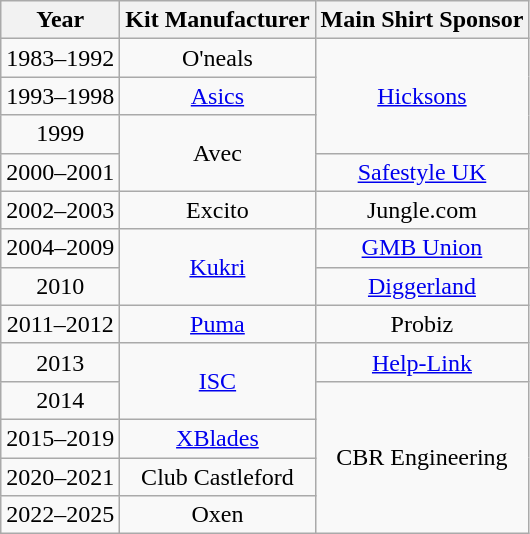<table class="wikitable" style="text-align:center;">
<tr>
<th>Year</th>
<th>Kit Manufacturer</th>
<th>Main Shirt Sponsor</th>
</tr>
<tr>
<td>1983–1992</td>
<td>O'neals</td>
<td rowspan=3><a href='#'>Hicksons</a></td>
</tr>
<tr>
<td>1993–1998</td>
<td><a href='#'>Asics</a></td>
</tr>
<tr>
<td>1999</td>
<td rowspan=2>Avec</td>
</tr>
<tr>
<td>2000–2001</td>
<td><a href='#'>Safestyle UK</a></td>
</tr>
<tr>
<td>2002–2003</td>
<td>Excito</td>
<td>Jungle.com</td>
</tr>
<tr>
<td>2004–2009</td>
<td rowspan=2><a href='#'>Kukri</a></td>
<td><a href='#'>GMB Union</a></td>
</tr>
<tr>
<td>2010</td>
<td><a href='#'>Diggerland</a></td>
</tr>
<tr>
<td>2011–2012</td>
<td><a href='#'>Puma</a></td>
<td>Probiz</td>
</tr>
<tr>
<td>2013</td>
<td rowspan=2><a href='#'>ISC</a></td>
<td><a href='#'>Help-Link</a></td>
</tr>
<tr>
<td>2014</td>
<td rowspan=4>CBR Engineering</td>
</tr>
<tr>
<td>2015–2019</td>
<td><a href='#'>XBlades</a></td>
</tr>
<tr>
<td>2020–2021</td>
<td>Club Castleford</td>
</tr>
<tr>
<td>2022–2025</td>
<td>Oxen</td>
</tr>
</table>
